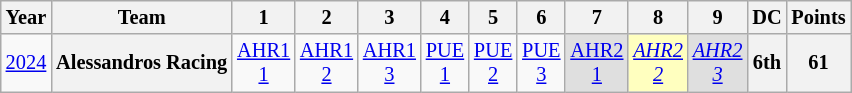<table class="wikitable" style="text-align:center; font-size:85%">
<tr>
<th>Year</th>
<th>Team</th>
<th>1</th>
<th>2</th>
<th>3</th>
<th>4</th>
<th>5</th>
<th>6</th>
<th>7</th>
<th>8</th>
<th>9</th>
<th>DC</th>
<th>Points</th>
</tr>
<tr>
<td nowrap><a href='#'>2024</a></td>
<th nowrap>Alessandros Racing</th>
<td style="background:#"><a href='#'>AHR1<br>1</a><br></td>
<td style="background:#"><a href='#'>AHR1<br>2</a><br></td>
<td style="background:#"><a href='#'>AHR1<br>3</a><br></td>
<td style="background:#"><a href='#'>PUE<br>1</a><br></td>
<td style="background:#"><a href='#'>PUE<br>2</a><br></td>
<td style="background:#"><a href='#'>PUE<br>3</a><br></td>
<td style="background:#DFDFDF"><a href='#'>AHR2<br>1</a><br></td>
<td style="background:#FFFFBF"><em><a href='#'>AHR2<br>2</a></em><br></td>
<td style="background:#DFDFDF"><em><a href='#'>AHR2<br>3</a></em><br></td>
<th>6th</th>
<th>61</th>
</tr>
</table>
